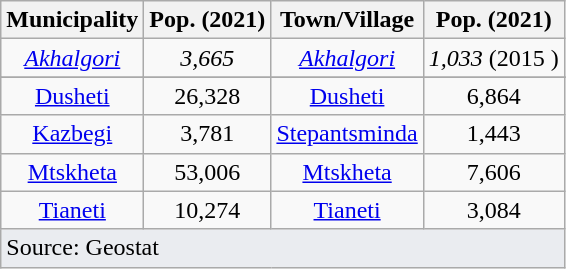<table class="wikitable sortable">
<tr>
<th>Municipality</th>
<th>Pop. (2021)</th>
<th>Town/Village</th>
<th>Pop. (2021)</th>
</tr>
<tr>
<td align="center"><em><a href='#'>Akhalgori</a></em></td>
<td align="center"><em>3,665</em> </td>
<td align="center"><em><a href='#'>Akhalgori</a></em></td>
<td align="center"><em>1,033</em> (2015 )</td>
</tr>
<tr>
</tr>
<tr ---->
<td align="center"><a href='#'>Dusheti</a></td>
<td align="center">26,328</td>
<td align="center"><a href='#'>Dusheti</a></td>
<td align="center">6,864</td>
</tr>
<tr ---->
<td align="center"><a href='#'>Kazbegi</a></td>
<td align="center">3,781</td>
<td align="center"><a href='#'>Stepantsminda</a></td>
<td align="center">1,443</td>
</tr>
<tr ---->
<td align="center"><a href='#'>Mtskheta</a></td>
<td align="center">53,006</td>
<td align="center"><a href='#'>Mtskheta</a></td>
<td align="center">7,606</td>
</tr>
<tr ---->
<td align="center"><a href='#'>Tianeti</a></td>
<td align="center">10,274</td>
<td align="center"><a href='#'>Tianeti</a></td>
<td align="center">3,084</td>
</tr>
<tr ---->
<td colspan=4 class="wikitable" style="align:left;text-align:left;background-color:#eaecf0">Source: Geostat</td>
</tr>
</table>
